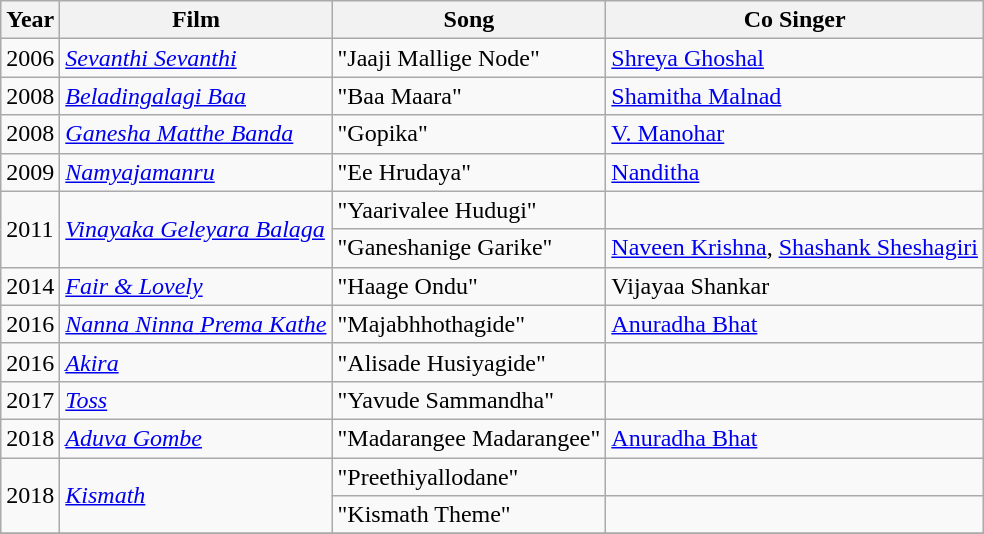<table class="wikitable sortable">
<tr>
<th>Year</th>
<th>Film</th>
<th>Song</th>
<th>Co Singer</th>
</tr>
<tr>
<td>2006</td>
<td><em><a href='#'>Sevanthi Sevanthi</a></em></td>
<td>"Jaaji Mallige Node"</td>
<td><a href='#'>Shreya Ghoshal</a></td>
</tr>
<tr>
<td>2008</td>
<td><em><a href='#'>Beladingalagi Baa</a></em></td>
<td>"Baa Maara"</td>
<td><a href='#'>Shamitha Malnad</a></td>
</tr>
<tr>
<td>2008</td>
<td><em><a href='#'>Ganesha Matthe Banda</a></em></td>
<td>"Gopika"</td>
<td><a href='#'>V. Manohar</a></td>
</tr>
<tr>
<td>2009</td>
<td><em><a href='#'>Namyajamanru</a></em></td>
<td>"Ee Hrudaya"</td>
<td><a href='#'>Nanditha</a></td>
</tr>
<tr>
<td rowspan="2">2011</td>
<td rowspan="2"><em><a href='#'>Vinayaka Geleyara Balaga</a></em></td>
<td>"Yaarivalee Hudugi"</td>
<td></td>
</tr>
<tr>
<td>"Ganeshanige Garike"</td>
<td><a href='#'>Naveen Krishna</a>, <a href='#'>Shashank Sheshagiri</a></td>
</tr>
<tr>
<td>2014</td>
<td><em><a href='#'>Fair & Lovely</a></em></td>
<td>"Haage Ondu"</td>
<td>Vijayaa Shankar</td>
</tr>
<tr>
<td>2016</td>
<td><em><a href='#'>Nanna Ninna Prema Kathe</a></em></td>
<td>"Majabhhothagide"</td>
<td><a href='#'>Anuradha Bhat</a></td>
</tr>
<tr>
<td>2016</td>
<td><em><a href='#'>Akira</a></em></td>
<td>"Alisade Husiyagide"</td>
<td></td>
</tr>
<tr>
<td>2017</td>
<td><em><a href='#'>Toss</a></em></td>
<td>"Yavude Sammandha"</td>
<td></td>
</tr>
<tr>
<td>2018</td>
<td><em><a href='#'>Aduva Gombe</a></em></td>
<td>"Madarangee Madarangee"</td>
<td><a href='#'>Anuradha Bhat</a></td>
</tr>
<tr>
<td rowspan="2">2018</td>
<td rowspan="2"><em><a href='#'>Kismath</a></em></td>
<td>"Preethiyallodane"</td>
<td></td>
</tr>
<tr>
<td>"Kismath Theme"</td>
<td></td>
</tr>
<tr>
</tr>
</table>
